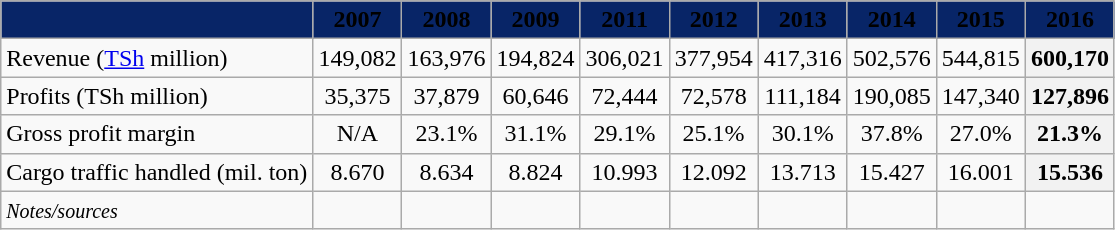<table class="wikitable">
<tr align="center">
<th style="background: #082567;"></th>
<th style="background: #082567;"><span>2007</span></th>
<th style="background: #082567;"><span>2008</span></th>
<th style="background: #082567;"><span>2009</span></th>
<th style="background: #082567;"><span>2011</span></th>
<th style="background: #082567;"><span>2012</span></th>
<th style="background: #082567;"><span>2013</span></th>
<th style="background: #082567;"><span>2014</span></th>
<th style="background: #082567;"><span>2015</span></th>
<th style="background: #082567;"><span>2016</span></th>
</tr>
<tr>
<td>Revenue (<a href='#'>TSh</a> million)</td>
<td align=center>149,082</td>
<td align=center>163,976</td>
<td align=center>194,824</td>
<td align=center>306,021</td>
<td align=center>377,954</td>
<td align=center>417,316</td>
<td align="center">502,576</td>
<td align="center">544,815</td>
<th align="center">600,170</th>
</tr>
<tr>
<td>Profits (TSh million)</td>
<td align=center>35,375</td>
<td align=center>37,879</td>
<td align=center>60,646</td>
<td align=center>72,444</td>
<td align=center>72,578</td>
<td align=center>111,184</td>
<td align="center">190,085</td>
<td align="center">147,340</td>
<th align="center">127,896</th>
</tr>
<tr>
<td>Gross profit margin</td>
<td align=center>N/A</td>
<td align=center>23.1%</td>
<td align=center>31.1%</td>
<td align=center>29.1%</td>
<td align=center>25.1%</td>
<td align=center>30.1%</td>
<td align="center">37.8%</td>
<td align="center">27.0%</td>
<th align="center">21.3%</th>
</tr>
<tr>
<td>Cargo traffic handled (mil. ton)</td>
<td align=center>8.670</td>
<td align=center>8.634</td>
<td align=center>8.824</td>
<td align=center>10.993</td>
<td align=center>12.092</td>
<td align=center>13.713</td>
<td align="center">15.427</td>
<td align="center">16.001</td>
<th align="center">15.536</th>
</tr>
<tr>
<td><small><em>Notes/sources</em></small></td>
<td align=center></td>
<td align=center></td>
<td align=center></td>
<td align=center></td>
<td align=center></td>
<td></td>
<td align="center"></td>
<td align=center></td>
<td align=center></td>
</tr>
</table>
